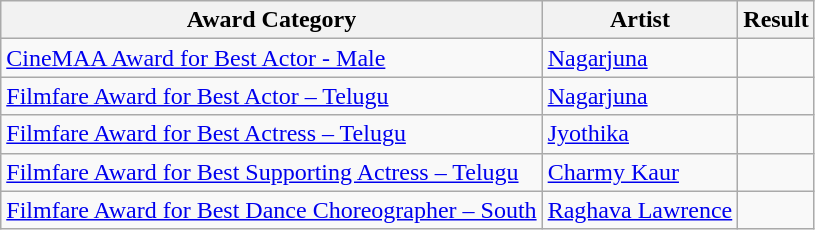<table class="wikitable">
<tr>
<th>Award Category</th>
<th>Artist</th>
<th>Result</th>
</tr>
<tr>
<td><a href='#'>CineMAA Award for Best Actor - Male</a></td>
<td><a href='#'>Nagarjuna</a></td>
<td></td>
</tr>
<tr>
<td><a href='#'>Filmfare Award for Best Actor – Telugu</a></td>
<td><a href='#'>Nagarjuna</a></td>
<td></td>
</tr>
<tr>
<td><a href='#'>Filmfare Award for Best Actress – Telugu</a></td>
<td><a href='#'>Jyothika</a></td>
<td></td>
</tr>
<tr>
<td><a href='#'>Filmfare Award for Best Supporting Actress – Telugu</a></td>
<td><a href='#'>Charmy Kaur</a></td>
<td></td>
</tr>
<tr>
<td><a href='#'>Filmfare Award for Best Dance Choreographer – South</a></td>
<td><a href='#'>Raghava Lawrence</a></td>
<td></td>
</tr>
</table>
